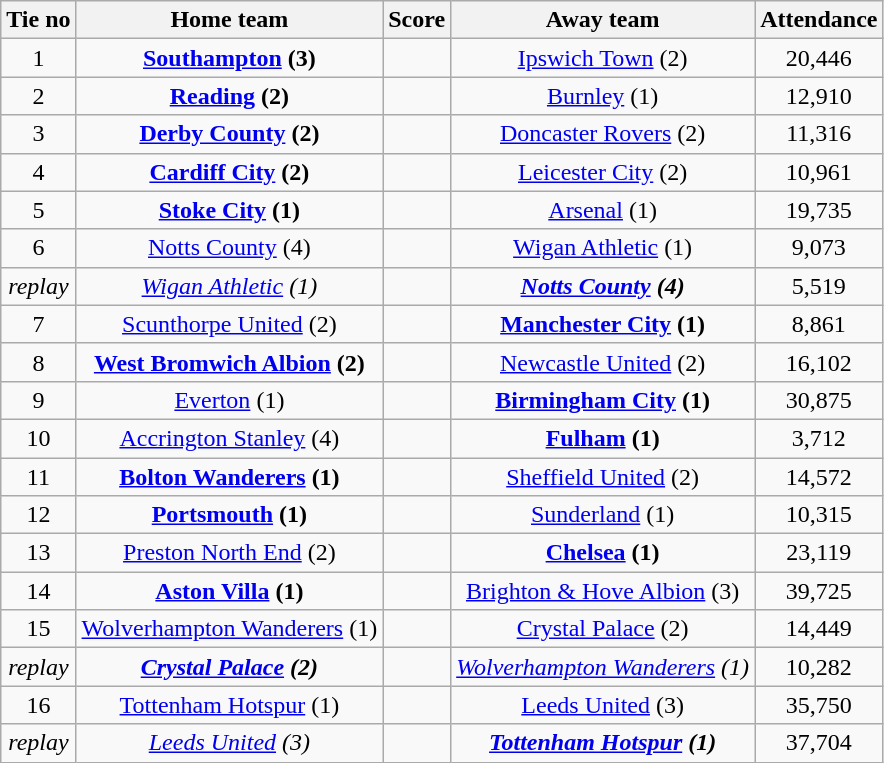<table class="wikitable" style="text-align: center">
<tr>
<th>Tie no</th>
<th>Home team</th>
<th>Score</th>
<th>Away team</th>
<th>Attendance</th>
</tr>
<tr>
<td>1</td>
<td><strong><a href='#'>Southampton</a> (3)</strong></td>
<td></td>
<td><a href='#'>Ipswich Town</a> (2)</td>
<td>20,446</td>
</tr>
<tr>
<td>2</td>
<td><strong><a href='#'>Reading</a> (2)</strong></td>
<td></td>
<td><a href='#'>Burnley</a> (1)</td>
<td>12,910</td>
</tr>
<tr>
<td>3</td>
<td><strong><a href='#'>Derby County</a> (2)</strong></td>
<td></td>
<td><a href='#'>Doncaster Rovers</a> (2)</td>
<td>11,316</td>
</tr>
<tr>
<td>4</td>
<td><strong><a href='#'>Cardiff City</a> (2)</strong></td>
<td></td>
<td><a href='#'>Leicester City</a> (2)</td>
<td>10,961</td>
</tr>
<tr>
<td>5</td>
<td><strong><a href='#'>Stoke City</a> (1)</strong></td>
<td></td>
<td><a href='#'>Arsenal</a> (1)</td>
<td>19,735</td>
</tr>
<tr>
<td>6</td>
<td><a href='#'>Notts County</a> (4)</td>
<td></td>
<td><a href='#'>Wigan Athletic</a> (1)</td>
<td>9,073</td>
</tr>
<tr>
<td><em>replay</em></td>
<td><em><a href='#'>Wigan Athletic</a> (1)</em></td>
<td></td>
<td><strong><em><a href='#'>Notts County</a> (4)</em></strong></td>
<td>5,519</td>
</tr>
<tr>
<td>7</td>
<td><a href='#'>Scunthorpe United</a> (2)</td>
<td></td>
<td><strong><a href='#'>Manchester City</a> (1)</strong></td>
<td>8,861</td>
</tr>
<tr>
<td>8</td>
<td><strong><a href='#'>West Bromwich Albion</a> (2)</strong></td>
<td></td>
<td><a href='#'>Newcastle United</a> (2)</td>
<td>16,102</td>
</tr>
<tr>
<td>9</td>
<td><a href='#'>Everton</a> (1)</td>
<td></td>
<td><strong><a href='#'>Birmingham City</a> (1)</strong></td>
<td>30,875</td>
</tr>
<tr>
<td>10</td>
<td><a href='#'>Accrington Stanley</a> (4)</td>
<td></td>
<td><strong><a href='#'>Fulham</a> (1)</strong></td>
<td>3,712</td>
</tr>
<tr>
<td>11</td>
<td><strong><a href='#'>Bolton Wanderers</a> (1)</strong></td>
<td></td>
<td><a href='#'>Sheffield United</a> (2)</td>
<td>14,572</td>
</tr>
<tr>
<td>12</td>
<td><strong><a href='#'>Portsmouth</a> (1)</strong></td>
<td></td>
<td><a href='#'>Sunderland</a> (1)</td>
<td>10,315</td>
</tr>
<tr>
<td>13</td>
<td><a href='#'>Preston North End</a> (2)</td>
<td></td>
<td><strong><a href='#'>Chelsea</a> (1)</strong></td>
<td>23,119</td>
</tr>
<tr>
<td>14</td>
<td><strong><a href='#'>Aston Villa</a> (1)</strong></td>
<td></td>
<td><a href='#'>Brighton & Hove Albion</a> (3)</td>
<td>39,725</td>
</tr>
<tr>
<td>15</td>
<td><a href='#'>Wolverhampton Wanderers</a> (1)</td>
<td></td>
<td><a href='#'>Crystal Palace</a> (2)</td>
<td>14,449</td>
</tr>
<tr>
<td><em>replay</em></td>
<td><strong><em><a href='#'>Crystal Palace</a> (2)</em></strong></td>
<td></td>
<td><em><a href='#'>Wolverhampton Wanderers</a> (1)</em></td>
<td>10,282</td>
</tr>
<tr>
<td>16</td>
<td><a href='#'>Tottenham Hotspur</a> (1)</td>
<td></td>
<td><a href='#'>Leeds United</a> (3)</td>
<td>35,750</td>
</tr>
<tr>
<td><em>replay</em></td>
<td><em><a href='#'>Leeds United</a> (3)</em></td>
<td></td>
<td><strong><em><a href='#'>Tottenham Hotspur</a> (1)</em></strong></td>
<td>37,704</td>
</tr>
</table>
